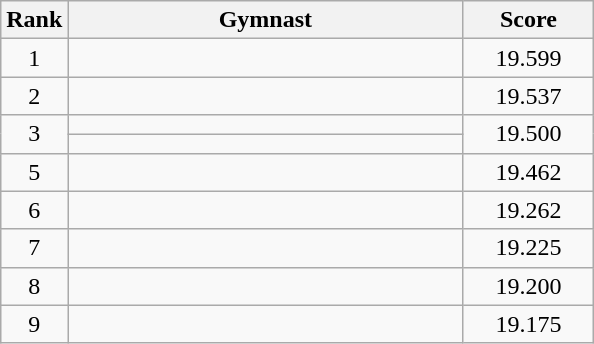<table class="wikitable" style="text-align:center">
<tr>
<th>Rank</th>
<th style="width:16em">Gymnast</th>
<th style="width:5em">Score</th>
</tr>
<tr>
<td>1</td>
<td align=left></td>
<td>19.599</td>
</tr>
<tr>
<td>2</td>
<td align=left></td>
<td>19.537</td>
</tr>
<tr>
<td rowspan=2>3</td>
<td align=left></td>
<td rowspan=2>19.500</td>
</tr>
<tr>
<td align=left></td>
</tr>
<tr>
<td>5</td>
<td align=left></td>
<td>19.462</td>
</tr>
<tr>
<td>6</td>
<td align=left></td>
<td>19.262</td>
</tr>
<tr>
<td>7</td>
<td align=left></td>
<td>19.225</td>
</tr>
<tr>
<td>8</td>
<td align=left></td>
<td>19.200</td>
</tr>
<tr>
<td>9</td>
<td align=left></td>
<td>19.175</td>
</tr>
</table>
